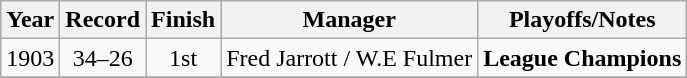<table class="wikitable" style="text-align:center">
<tr>
<th>Year</th>
<th>Record</th>
<th>Finish</th>
<th>Manager</th>
<th>Playoffs/Notes</th>
</tr>
<tr>
<td>1903</td>
<td>34–26</td>
<td>1st</td>
<td>Fred Jarrott / W.E Fulmer</td>
<td><strong>League Champions</strong></td>
</tr>
<tr>
</tr>
</table>
